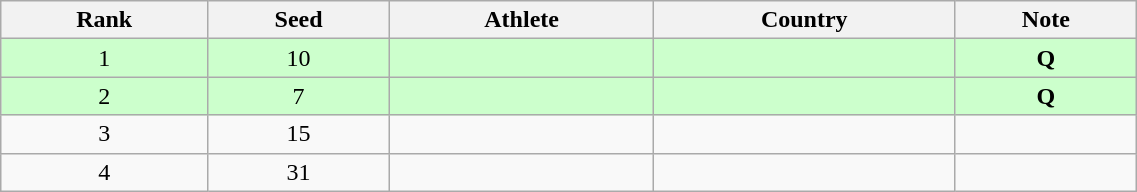<table class="wikitable sortable" style="text-align:center" width=60%>
<tr>
<th>Rank</th>
<th>Seed</th>
<th>Athlete</th>
<th>Country</th>
<th>Note</th>
</tr>
<tr bgcolor=ccffcc>
<td>1</td>
<td>10</td>
<td align=left></td>
<td align=left></td>
<td><strong>Q</strong></td>
</tr>
<tr bgcolor=ccffcc>
<td>2</td>
<td>7</td>
<td align=left></td>
<td align=left></td>
<td><strong>Q</strong></td>
</tr>
<tr>
<td>3</td>
<td>15</td>
<td align=left></td>
<td align=left></td>
<td></td>
</tr>
<tr>
<td>4</td>
<td>31</td>
<td align=left></td>
<td align=left></td>
<td></td>
</tr>
</table>
